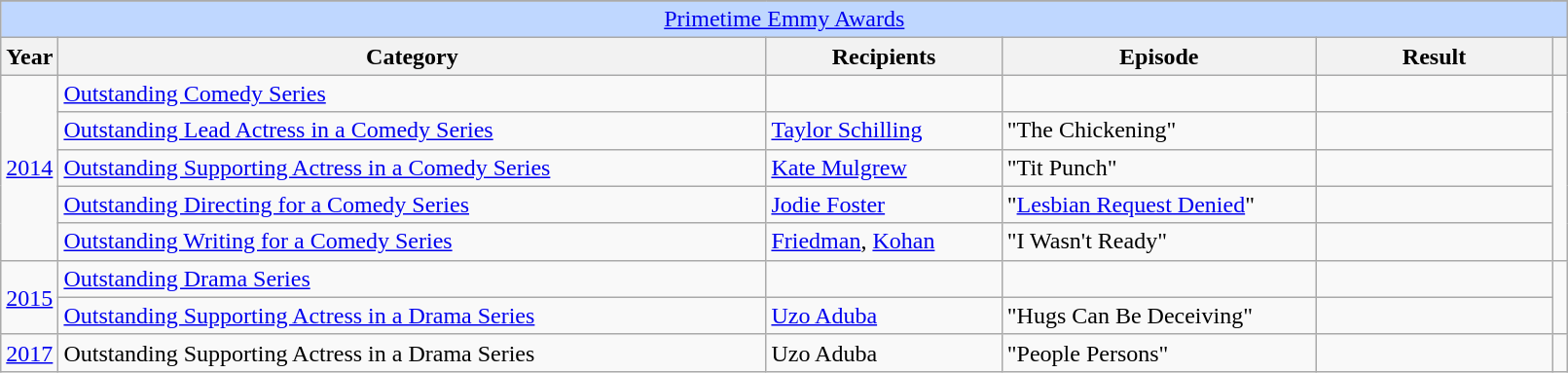<table class="wikitable plainrowheaders" style="font-size: 100%; width:85%">
<tr>
</tr>
<tr ---- bgcolor="#bfd7ff">
<td colspan=6 align=center><a href='#'>Primetime Emmy Awards</a></td>
</tr>
<tr ---- bgcolor="#ebf5ff">
<th scope="col" style="width:2%;">Year</th>
<th scope="col" style="width:45%;">Category</th>
<th scope="col" style="width:15%;">Recipients</th>
<th scope="col" style="width:20%;">Episode</th>
<th scope="col" style="width:15%;">Result</th>
<th scope="col" class="unsortable" style="width:1%;"></th>
</tr>
<tr>
<td rowspan=5 style="text-align:center;"><a href='#'>2014</a></td>
<td><a href='#'>Outstanding Comedy Series</a></td>
<td></td>
<td></td>
<td></td>
<td rowspan=5 style="text-align:center;"><br></td>
</tr>
<tr>
<td><a href='#'>Outstanding Lead Actress in a Comedy Series</a></td>
<td><a href='#'>Taylor Schilling</a></td>
<td>"The Chickening"</td>
<td></td>
</tr>
<tr>
<td><a href='#'>Outstanding Supporting Actress in a Comedy Series</a></td>
<td><a href='#'>Kate Mulgrew</a></td>
<td>"Tit Punch"</td>
<td></td>
</tr>
<tr>
<td><a href='#'>Outstanding Directing for a Comedy Series</a></td>
<td><a href='#'>Jodie Foster</a></td>
<td>"<a href='#'>Lesbian Request Denied</a>"</td>
<td></td>
</tr>
<tr>
<td><a href='#'>Outstanding Writing for a Comedy Series</a></td>
<td><a href='#'>Friedman</a>, <a href='#'>Kohan</a></td>
<td>"I Wasn't Ready"</td>
<td></td>
</tr>
<tr>
<td rowspan=2 style="text-align:center;"><a href='#'>2015</a></td>
<td><a href='#'>Outstanding Drama Series</a></td>
<td></td>
<td></td>
<td></td>
<td rowspan=2 style="text-align:center;"></td>
</tr>
<tr>
<td><a href='#'>Outstanding Supporting Actress in a Drama Series</a></td>
<td><a href='#'>Uzo Aduba</a></td>
<td>"Hugs Can Be Deceiving"</td>
<td></td>
</tr>
<tr>
<td style="text-align:center;"><a href='#'>2017</a></td>
<td>Outstanding Supporting Actress in a Drama Series</td>
<td>Uzo Aduba</td>
<td>"People Persons"</td>
<td></td>
<td style="text-align:center;"></td>
</tr>
</table>
